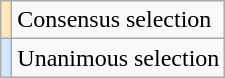<table class="wikitable">
<tr>
<td style="background-color:#FFE6BD" align="center"><sup></sup></td>
<td colspan="5">Consensus selection</td>
</tr>
<tr>
<td style="background-color:#D0E7FF" align="center"><sup></sup></td>
<td colspan="5">Unanimous selection</td>
</tr>
</table>
